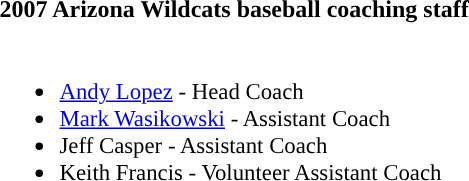<table class="toccolours">
<tr>
<th colspan="9">2007 Arizona Wildcats baseball coaching staff</th>
</tr>
<tr>
<td style="text-align: left; font-size: 95%;" valign="top"><br><ul><li><a href='#'>Andy Lopez</a> - Head Coach</li><li><a href='#'>Mark Wasikowski</a> - Assistant Coach</li><li>Jeff Casper - Assistant Coach</li><li>Keith Francis - Volunteer Assistant Coach</li></ul></td>
</tr>
</table>
